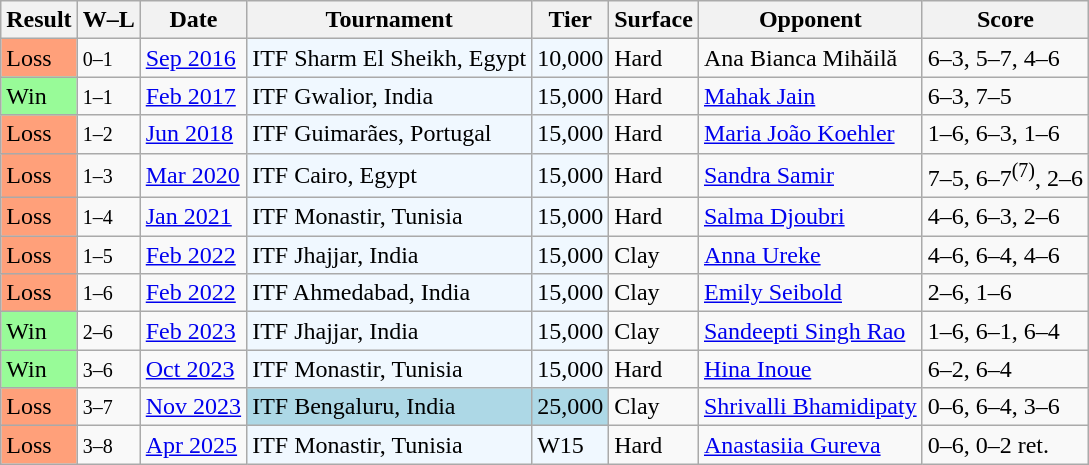<table class="sortable wikitable">
<tr>
<th>Result</th>
<th class="unsortable">W–L</th>
<th>Date</th>
<th>Tournament</th>
<th>Tier</th>
<th>Surface</th>
<th>Opponent</th>
<th class="unsortable">Score</th>
</tr>
<tr>
<td bgcolor="FFA07A">Loss</td>
<td><small>0–1</small></td>
<td><a href='#'>Sep 2016</a></td>
<td style="background:#f0f8ff;">ITF Sharm El Sheikh, Egypt</td>
<td style="background:#f0f8ff;">10,000</td>
<td>Hard</td>
<td> Ana Bianca Mihăilă</td>
<td>6–3, 5–7, 4–6</td>
</tr>
<tr>
<td style="background:#98fb98;">Win</td>
<td><small>1–1</small></td>
<td><a href='#'>Feb 2017</a></td>
<td style="background:#f0f8ff;">ITF Gwalior, India</td>
<td style="background:#f0f8ff;">15,000</td>
<td>Hard</td>
<td> <a href='#'>Mahak Jain</a></td>
<td>6–3, 7–5</td>
</tr>
<tr>
<td bgcolor="FFA07A">Loss</td>
<td><small>1–2</small></td>
<td><a href='#'>Jun 2018</a></td>
<td style="background:#f0f8ff;">ITF Guimarães, Portugal</td>
<td style="background:#f0f8ff;">15,000</td>
<td>Hard</td>
<td> <a href='#'>Maria João Koehler</a></td>
<td>1–6, 6–3, 1–6</td>
</tr>
<tr>
<td bgcolor="FFA07A">Loss</td>
<td><small>1–3</small></td>
<td><a href='#'>Mar 2020</a></td>
<td style="background:#f0f8ff;">ITF Cairo, Egypt</td>
<td style="background:#f0f8ff;">15,000</td>
<td>Hard</td>
<td> <a href='#'>Sandra Samir</a></td>
<td>7–5, 6–7<sup>(7)</sup>, 2–6</td>
</tr>
<tr>
<td bgcolor="FFA07A">Loss</td>
<td><small>1–4</small></td>
<td><a href='#'>Jan 2021</a></td>
<td style="background:#f0f8ff;">ITF Monastir, Tunisia</td>
<td style="background:#f0f8ff;">15,000</td>
<td>Hard</td>
<td> <a href='#'>Salma Djoubri</a></td>
<td>4–6, 6–3, 2–6</td>
</tr>
<tr>
<td bgcolor=FFA07A>Loss</td>
<td><small>1–5</small></td>
<td><a href='#'>Feb 2022</a></td>
<td style="background:#f0f8ff;">ITF Jhajjar, India</td>
<td style="background:#f0f8ff;">15,000</td>
<td>Clay</td>
<td> <a href='#'>Anna Ureke</a></td>
<td>4–6, 6–4, 4–6</td>
</tr>
<tr>
<td bgcolor=FFA07A>Loss</td>
<td><small>1–6</small></td>
<td><a href='#'>Feb 2022</a></td>
<td style="background:#f0f8ff;">ITF Ahmedabad, India</td>
<td style="background:#f0f8ff;">15,000</td>
<td>Clay</td>
<td> <a href='#'>Emily Seibold</a></td>
<td>2–6, 1–6</td>
</tr>
<tr>
<td bgcolor=98FB98>Win</td>
<td><small>2–6</small></td>
<td><a href='#'>Feb 2023</a></td>
<td style="background:#f0f8ff;">ITF Jhajjar, India</td>
<td style="background:#f0f8ff;">15,000</td>
<td>Clay</td>
<td> <a href='#'>Sandeepti Singh Rao</a></td>
<td>1–6, 6–1, 6–4</td>
</tr>
<tr>
<td bgcolor=98FB98>Win</td>
<td><small>3–6</small></td>
<td><a href='#'>Oct 2023</a></td>
<td style="background:#f0f8ff;">ITF Monastir, Tunisia</td>
<td style="background:#f0f8ff;">15,000</td>
<td>Hard</td>
<td> <a href='#'>Hina Inoue</a></td>
<td>6–2, 6–4</td>
</tr>
<tr>
<td bgcolor=FFA07A>Loss</td>
<td><small>3–7</small></td>
<td><a href='#'>Nov 2023</a></td>
<td style="background:lightblue;">ITF Bengaluru, India</td>
<td style="background:lightblue;">25,000</td>
<td>Clay</td>
<td> <a href='#'>Shrivalli Bhamidipaty</a></td>
<td>0–6, 6–4, 3–6</td>
</tr>
<tr>
<td style=background:#ffa07a;>Loss</td>
<td><small>3–8</small></td>
<td><a href='#'>Apr 2025</a></td>
<td style="background:#f0f8ff;">ITF Monastir, Tunisia</td>
<td style="background:#f0f8ff;">W15</td>
<td>Hard</td>
<td> <a href='#'>Anastasiia Gureva</a></td>
<td>0–6, 0–2 ret.</td>
</tr>
</table>
